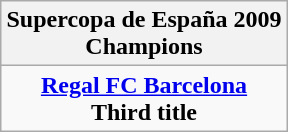<table class=wikitable style="text-align:center; margin:auto">
<tr>
<th>Supercopa de España 2009 <br> Champions</th>
</tr>
<tr>
<td><strong><a href='#'>Regal FC Barcelona</a></strong> <br> <strong>Third title</strong></td>
</tr>
</table>
